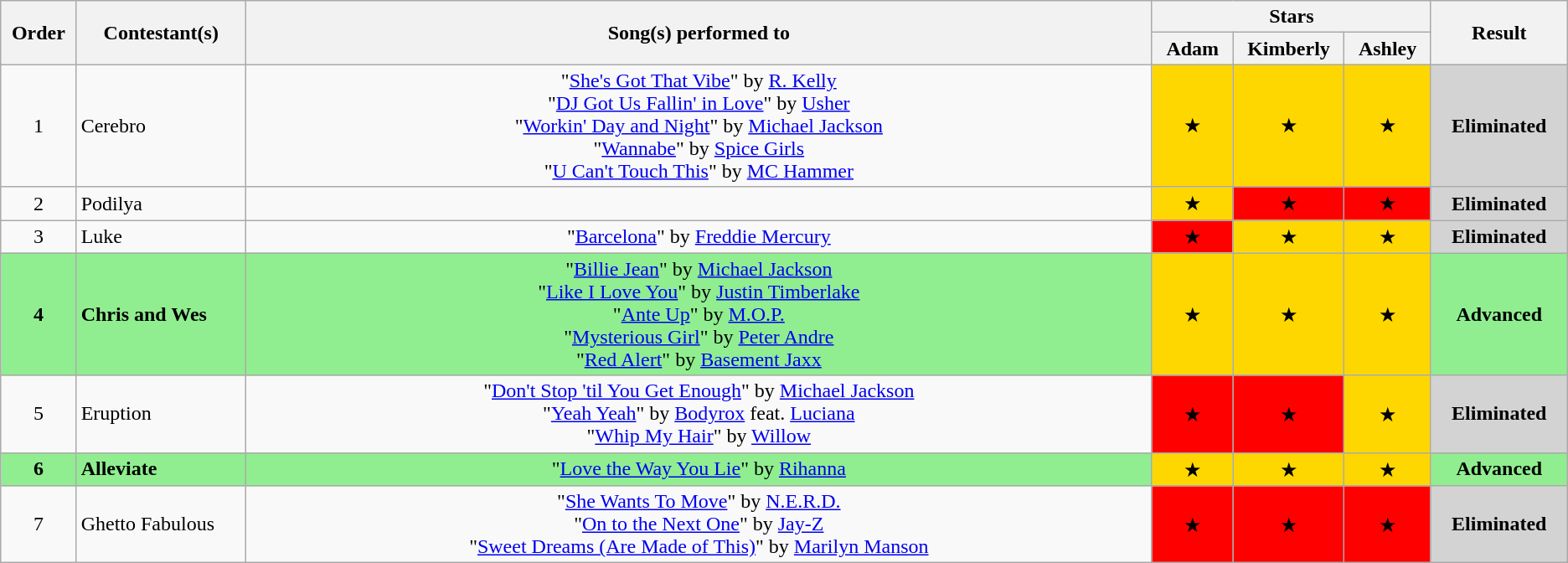<table class="wikitable" style="text-align:center;">
<tr>
<th style="width:2%;" rowspan="2">Order</th>
<th style="width:7%;" rowspan="2">Contestant(s)</th>
<th style="width:41%;" rowspan="2">Song(s) performed to</th>
<th style="width:9%;" colspan="3">Stars</th>
<th style="width:5%;" rowspan="2">Result</th>
</tr>
<tr>
<th style="width:3%;">Adam</th>
<th style="width:3%;">Kimberly</th>
<th style="width:3%;">Ashley</th>
</tr>
<tr>
<td>1</td>
<td style="text-align:left;">Cerebro</td>
<td>"<a href='#'>She's Got That Vibe</a>" by <a href='#'>R. Kelly</a> <br> "<a href='#'>DJ Got Us Fallin' in Love</a>" by <a href='#'>Usher</a> <br>  "<a href='#'>Workin' Day and Night</a>" by <a href='#'>Michael Jackson</a> <br> "<a href='#'>Wannabe</a>" by <a href='#'>Spice Girls</a> <br>  "<a href='#'>U Can't Touch This</a>" by <a href='#'>MC Hammer</a></td>
<td style="background:gold;">★</td>
<td style="background:gold;">★</td>
<td style="background:gold;">★</td>
<td style="background:lightgrey;"><strong>Eliminated</strong></td>
</tr>
<tr>
<td>2</td>
<td style="text-align:left;">Podilya</td>
<td></td>
<td style="background:gold;">★</td>
<td style="background:red;">★</td>
<td style="background:red;">★</td>
<td style="background:lightgrey;"><strong>Eliminated</strong></td>
</tr>
<tr>
<td>3</td>
<td style="text-align:left;">Luke</td>
<td>"<a href='#'>Barcelona</a>" by <a href='#'>Freddie Mercury</a></td>
<td style="background:red;">★</td>
<td style="background:gold;">★</td>
<td style="background:gold;">★</td>
<td style="background:lightgrey;"><strong>Eliminated</strong></td>
</tr>
<tr style="background:lightgreen;">
<td><strong>4</strong></td>
<td style="text-align:left;"><strong>Chris and Wes</strong></td>
<td>"<a href='#'>Billie Jean</a>" by <a href='#'>Michael Jackson</a> <br> "<a href='#'>Like I Love You</a>" by <a href='#'>Justin Timberlake</a> <br> "<a href='#'>Ante Up</a>" by <a href='#'>M.O.P.</a> <br> "<a href='#'>Mysterious Girl</a>" by <a href='#'>Peter Andre</a> <br> "<a href='#'>Red Alert</a>" by <a href='#'>Basement Jaxx</a></td>
<td style="background:gold;">★</td>
<td style="background:gold;">★</td>
<td style="background:gold;">★</td>
<td><strong>Advanced</strong></td>
</tr>
<tr>
<td>5</td>
<td style="text-align:left;">Eruption</td>
<td>"<a href='#'>Don't Stop 'til You Get Enough</a>" by <a href='#'>Michael Jackson</a> <br> "<a href='#'>Yeah Yeah</a>" by <a href='#'>Bodyrox</a> feat. <a href='#'>Luciana</a> <br> "<a href='#'>Whip My Hair</a>" by <a href='#'>Willow</a></td>
<td style="background:red;">★</td>
<td style="background:red;">★</td>
<td style="background:gold;">★</td>
<td style="background:lightgrey;"><strong>Eliminated</strong></td>
</tr>
<tr style="background:lightgreen;">
<td><strong>6</strong></td>
<td style="text-align:left;"><strong>Alleviate</strong></td>
<td>"<a href='#'>Love the Way You Lie</a>"  by <a href='#'>Rihanna</a></td>
<td style="background:gold;">★</td>
<td style="background:gold;">★</td>
<td style="background:gold;">★</td>
<td><strong>Advanced</strong></td>
</tr>
<tr>
<td>7</td>
<td style="text-align:left;">Ghetto Fabulous</td>
<td>"<a href='#'>She Wants To Move</a>" by <a href='#'>N.E.R.D.</a> <br> "<a href='#'>On to the Next One</a>" by <a href='#'>Jay-Z</a> <br> "<a href='#'>Sweet Dreams (Are Made of This)</a>" by <a href='#'>Marilyn Manson</a></td>
<td style="background:red;">★</td>
<td style="background:red;">★</td>
<td style="background:red;">★</td>
<td style="background:lightgrey;"><strong>Eliminated</strong></td>
</tr>
</table>
